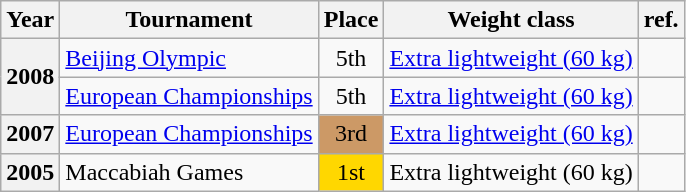<table class=wikitable>
<tr>
<th>Year</th>
<th>Tournament</th>
<th>Place</th>
<th>Weight class</th>
<th>ref.</th>
</tr>
<tr>
<th rowspan=2>2008</th>
<td><a href='#'>Beijing Olympic</a></td>
<td align=center>5th</td>
<td><a href='#'>Extra lightweight (60 kg)</a></td>
<td></td>
</tr>
<tr>
<td><a href='#'>European Championships</a></td>
<td align=center>5th</td>
<td><a href='#'>Extra lightweight (60 kg)</a></td>
<td></td>
</tr>
<tr>
<th>2007</th>
<td><a href='#'>European Championships</a></td>
<td bgcolor=cc9966 align=center>3rd</td>
<td><a href='#'>Extra lightweight (60 kg)</a></td>
<td></td>
</tr>
<tr>
<th>2005</th>
<td>Maccabiah Games</td>
<td bgcolor=gold align=center>1st</td>
<td>Extra lightweight (60 kg)</td>
<td></td>
</tr>
</table>
